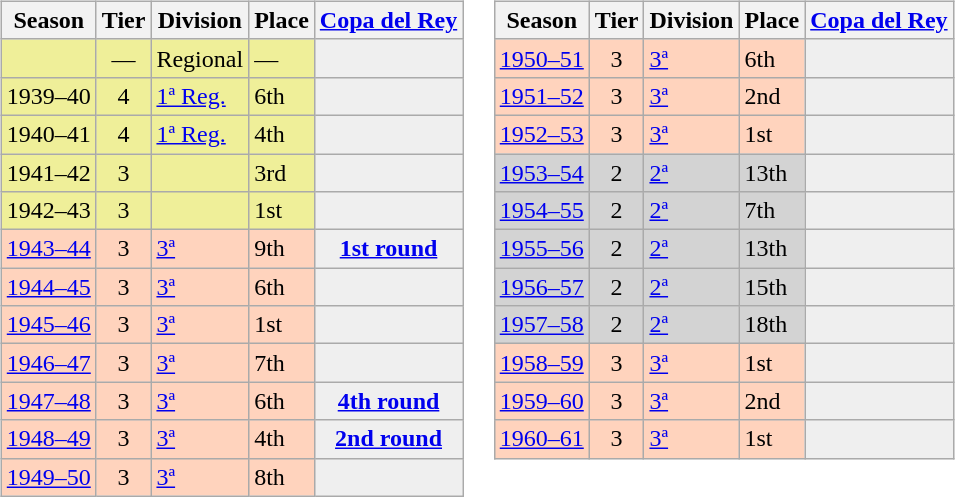<table>
<tr>
<td valign="top" width=0%><br><table class="wikitable">
<tr style="background:#f0f6fa;">
<th>Season</th>
<th>Tier</th>
<th>Division</th>
<th>Place</th>
<th><a href='#'>Copa del Rey</a></th>
</tr>
<tr>
<td style="background:#EFEF99;"></td>
<td style="background:#EFEF99;" align="center">—</td>
<td style="background:#EFEF99;">Regional</td>
<td style="background:#EFEF99;">—</td>
<th style="background:#efefef;"></th>
</tr>
<tr>
<td style="background:#EFEF99;">1939–40</td>
<td style="background:#EFEF99;" align="center">4</td>
<td style="background:#EFEF99;"><a href='#'>1ª Reg.</a></td>
<td style="background:#EFEF99;">6th</td>
<th style="background:#efefef;"></th>
</tr>
<tr>
<td style="background:#EFEF99;">1940–41</td>
<td style="background:#EFEF99;" align="center">4</td>
<td style="background:#EFEF99;"><a href='#'>1ª Reg.</a></td>
<td style="background:#EFEF99;">4th</td>
<th style="background:#efefef;"></th>
</tr>
<tr>
<td style="background:#EFEF99;">1941–42</td>
<td style="background:#EFEF99;" align="center">3</td>
<td style="background:#EFEF99;"></td>
<td style="background:#EFEF99;">3rd</td>
<th style="background:#efefef;"></th>
</tr>
<tr>
<td style="background:#EFEF99;">1942–43</td>
<td style="background:#EFEF99;" align="center">3</td>
<td style="background:#EFEF99;"></td>
<td style="background:#EFEF99;">1st</td>
<th style="background:#efefef;"></th>
</tr>
<tr>
<td style="background:#FFD3BD;"><a href='#'>1943–44</a></td>
<td style="background:#FFD3BD;" align="center">3</td>
<td style="background:#FFD3BD;"><a href='#'>3ª</a></td>
<td style="background:#FFD3BD;">9th</td>
<th style="background:#efefef;"><a href='#'>1st round</a></th>
</tr>
<tr>
<td style="background:#FFD3BD;"><a href='#'>1944–45</a></td>
<td style="background:#FFD3BD;" align="center">3</td>
<td style="background:#FFD3BD;"><a href='#'>3ª</a></td>
<td style="background:#FFD3BD;">6th</td>
<th style="background:#efefef;"></th>
</tr>
<tr>
<td style="background:#FFD3BD;"><a href='#'>1945–46</a></td>
<td style="background:#FFD3BD;" align="center">3</td>
<td style="background:#FFD3BD;"><a href='#'>3ª</a></td>
<td style="background:#FFD3BD;">1st</td>
<th style="background:#efefef;"></th>
</tr>
<tr>
<td style="background:#FFD3BD;"><a href='#'>1946–47</a></td>
<td style="background:#FFD3BD;" align="center">3</td>
<td style="background:#FFD3BD;"><a href='#'>3ª</a></td>
<td style="background:#FFD3BD;">7th</td>
<th style="background:#efefef;"></th>
</tr>
<tr>
<td style="background:#FFD3BD;"><a href='#'>1947–48</a></td>
<td style="background:#FFD3BD;" align="center">3</td>
<td style="background:#FFD3BD;"><a href='#'>3ª</a></td>
<td style="background:#FFD3BD;">6th</td>
<th style="background:#efefef;"><a href='#'>4th round</a></th>
</tr>
<tr>
<td style="background:#FFD3BD;"><a href='#'>1948–49</a></td>
<td style="background:#FFD3BD;" align="center">3</td>
<td style="background:#FFD3BD;"><a href='#'>3ª</a></td>
<td style="background:#FFD3BD;">4th</td>
<th style="background:#efefef;"><a href='#'>2nd round</a></th>
</tr>
<tr>
<td style="background:#FFD3BD;"><a href='#'>1949–50</a></td>
<td style="background:#FFD3BD;" align="center">3</td>
<td style="background:#FFD3BD;"><a href='#'>3ª</a></td>
<td style="background:#FFD3BD;">8th</td>
<th style="background:#efefef;"></th>
</tr>
</table>
</td>
<td valign="top" width=0%><br><table class="wikitable">
<tr style="background:#f0f6fa;">
<th>Season</th>
<th>Tier</th>
<th>Division</th>
<th>Place</th>
<th><a href='#'>Copa del Rey</a></th>
</tr>
<tr>
<td style="background:#FFD3BD;"><a href='#'>1950–51</a></td>
<td style="background:#FFD3BD;" align="center">3</td>
<td style="background:#FFD3BD;"><a href='#'>3ª</a></td>
<td style="background:#FFD3BD;">6th</td>
<th style="background:#efefef;"></th>
</tr>
<tr>
<td style="background:#FFD3BD;"><a href='#'>1951–52</a></td>
<td style="background:#FFD3BD;" align="center">3</td>
<td style="background:#FFD3BD;"><a href='#'>3ª</a></td>
<td style="background:#FFD3BD;">2nd</td>
<th style="background:#efefef;"></th>
</tr>
<tr>
<td style="background:#FFD3BD;"><a href='#'>1952–53</a></td>
<td style="background:#FFD3BD;" align="center">3</td>
<td style="background:#FFD3BD;"><a href='#'>3ª</a></td>
<td style="background:#FFD3BD;">1st</td>
<th style="background:#efefef;"></th>
</tr>
<tr>
<td style="background:#D3D3D3;"><a href='#'>1953–54</a></td>
<td style="background:#D3D3D3;" align="center">2</td>
<td style="background:#D3D3D3;"><a href='#'>2ª</a></td>
<td style="background:#D3D3D3;">13th</td>
<th style="background:#efefef;"></th>
</tr>
<tr>
<td style="background:#D3D3D3;"><a href='#'>1954–55</a></td>
<td style="background:#D3D3D3;" align="center">2</td>
<td style="background:#D3D3D3;"><a href='#'>2ª</a></td>
<td style="background:#D3D3D3;">7th</td>
<th style="background:#efefef;"></th>
</tr>
<tr>
<td style="background:#D3D3D3;"><a href='#'>1955–56</a></td>
<td style="background:#D3D3D3;" align="center">2</td>
<td style="background:#D3D3D3;"><a href='#'>2ª</a></td>
<td style="background:#D3D3D3;">13th</td>
<th style="background:#efefef;"></th>
</tr>
<tr>
<td style="background:#D3D3D3;"><a href='#'>1956–57</a></td>
<td style="background:#D3D3D3;" align="center">2</td>
<td style="background:#D3D3D3;"><a href='#'>2ª</a></td>
<td style="background:#D3D3D3;">15th</td>
<th style="background:#efefef;"></th>
</tr>
<tr>
<td style="background:#D3D3D3;"><a href='#'>1957–58</a></td>
<td style="background:#D3D3D3;" align="center">2</td>
<td style="background:#D3D3D3;"><a href='#'>2ª</a></td>
<td style="background:#D3D3D3;">18th</td>
<th style="background:#efefef;"></th>
</tr>
<tr>
<td style="background:#FFD3BD;"><a href='#'>1958–59</a></td>
<td style="background:#FFD3BD;" align="center">3</td>
<td style="background:#FFD3BD;"><a href='#'>3ª</a></td>
<td style="background:#FFD3BD;">1st</td>
<th style="background:#efefef;"></th>
</tr>
<tr>
<td style="background:#FFD3BD;"><a href='#'>1959–60</a></td>
<td style="background:#FFD3BD;" align="center">3</td>
<td style="background:#FFD3BD;"><a href='#'>3ª</a></td>
<td style="background:#FFD3BD;">2nd</td>
<th style="background:#efefef;"></th>
</tr>
<tr>
<td style="background:#FFD3BD;"><a href='#'>1960–61</a></td>
<td style="background:#FFD3BD;" align="center">3</td>
<td style="background:#FFD3BD;"><a href='#'>3ª</a></td>
<td style="background:#FFD3BD;">1st</td>
<th style="background:#efefef;"></th>
</tr>
</table>
</td>
</tr>
</table>
